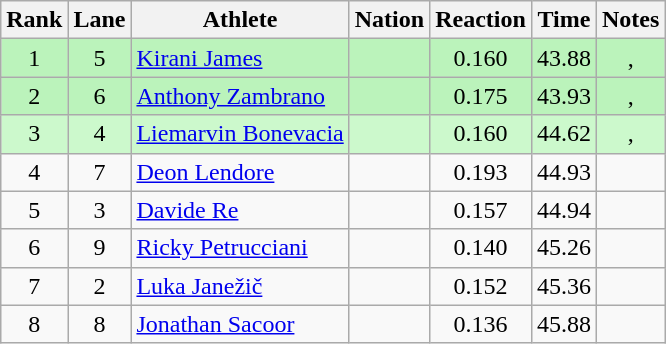<table class="wikitable sortable" style="text-align:center">
<tr>
<th>Rank</th>
<th>Lane</th>
<th>Athlete</th>
<th>Nation</th>
<th>Reaction</th>
<th>Time</th>
<th>Notes</th>
</tr>
<tr bgcolor=bbf3bb>
<td>1</td>
<td>5</td>
<td align=left><a href='#'>Kirani James</a></td>
<td align=left></td>
<td>0.160</td>
<td>43.88</td>
<td>, </td>
</tr>
<tr bgcolor=bbf3bb>
<td>2</td>
<td>6</td>
<td align=left><a href='#'>Anthony Zambrano</a></td>
<td align=left></td>
<td>0.175</td>
<td>43.93</td>
<td>, <strong></strong></td>
</tr>
<tr style="background:#ccf9cc;">
<td>3</td>
<td>4</td>
<td align=left><a href='#'>Liemarvin Bonevacia</a></td>
<td align=left></td>
<td>0.160</td>
<td>44.62</td>
<td>, </td>
</tr>
<tr>
<td>4</td>
<td>7</td>
<td align=left><a href='#'>Deon Lendore</a></td>
<td align=left></td>
<td>0.193</td>
<td>44.93</td>
<td></td>
</tr>
<tr>
<td>5</td>
<td>3</td>
<td align=left><a href='#'>Davide Re</a></td>
<td align=left></td>
<td>0.157</td>
<td>44.94</td>
<td></td>
</tr>
<tr>
<td>6</td>
<td>9</td>
<td align=left><a href='#'>Ricky Petrucciani</a></td>
<td align=left></td>
<td>0.140</td>
<td>45.26</td>
<td></td>
</tr>
<tr>
<td>7</td>
<td>2</td>
<td align=left><a href='#'>Luka Janežič</a></td>
<td align=left></td>
<td>0.152</td>
<td>45.36</td>
<td></td>
</tr>
<tr>
<td>8</td>
<td>8</td>
<td align=left><a href='#'>Jonathan Sacoor</a></td>
<td align=left></td>
<td>0.136</td>
<td>45.88</td>
<td></td>
</tr>
</table>
